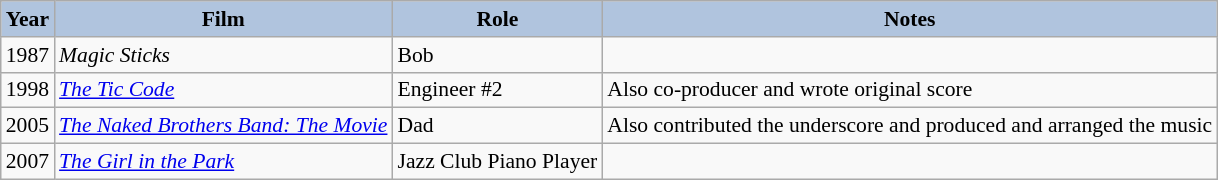<table class="wikitable" style="font-size:90%">
<tr style="text-align:center;">
<th style="background:#B0C4DE;">Year</th>
<th style="background:#B0C4DE;">Film</th>
<th style="background:#B0C4DE;">Role</th>
<th style="background:#B0C4DE;">Notes</th>
</tr>
<tr>
<td>1987</td>
<td><em>Magic Sticks</em></td>
<td>Bob</td>
<td></td>
</tr>
<tr>
<td>1998</td>
<td><em><a href='#'>The Tic Code</a></em></td>
<td>Engineer #2</td>
<td>Also co-producer and wrote original score</td>
</tr>
<tr>
<td>2005</td>
<td><em><a href='#'>The Naked Brothers Band: The Movie</a></em></td>
<td>Dad</td>
<td>Also contributed the underscore and produced and arranged the music</td>
</tr>
<tr>
<td>2007</td>
<td><em><a href='#'>The Girl in the Park</a></em></td>
<td>Jazz Club Piano Player</td>
<td></td>
</tr>
</table>
